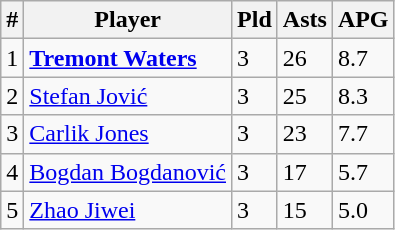<table class=wikitable width=auto>
<tr>
<th>#</th>
<th>Player</th>
<th>Pld</th>
<th>Asts</th>
<th>APG</th>
</tr>
<tr>
<td>1</td>
<td> <strong><a href='#'>Tremont Waters</a></strong></td>
<td>3</td>
<td>26</td>
<td>8.7</td>
</tr>
<tr>
<td>2</td>
<td> <a href='#'>Stefan Jović</a></td>
<td>3</td>
<td>25</td>
<td>8.3</td>
</tr>
<tr>
<td>3</td>
<td> <a href='#'>Carlik Jones</a></td>
<td>3</td>
<td>23</td>
<td>7.7</td>
</tr>
<tr>
<td>4</td>
<td> <a href='#'>Bogdan Bogdanović</a></td>
<td>3</td>
<td>17</td>
<td>5.7</td>
</tr>
<tr>
<td>5</td>
<td> <a href='#'>Zhao Jiwei</a></td>
<td>3</td>
<td>15</td>
<td>5.0</td>
</tr>
</table>
